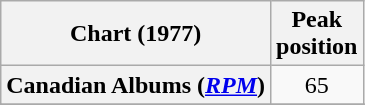<table class="wikitable sortable plainrowheaders" style="text-align:center">
<tr>
<th scope="col">Chart (1977)</th>
<th scope="col">Peak<br>position</th>
</tr>
<tr>
<th scope="row">Canadian Albums (<em><a href='#'>RPM</a></em>)</th>
<td>65</td>
</tr>
<tr>
</tr>
<tr>
</tr>
</table>
